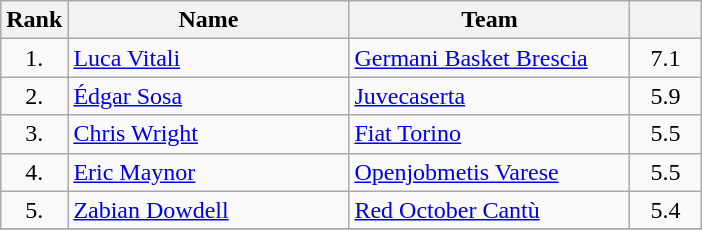<table class="wikitable" style="text-align: center;">
<tr>
<th>Rank</th>
<th width=180>Name</th>
<th width=180>Team</th>
<th width=40></th>
</tr>
<tr>
<td>1.</td>
<td align="left"> <a href='#'>Luca Vitali</a></td>
<td style="text-align:left;"><a href='#'>Germani Basket Brescia</a></td>
<td>7.1</td>
</tr>
<tr>
<td>2.</td>
<td align="left"> <a href='#'>Édgar Sosa</a></td>
<td style="text-align:left;"><a href='#'>Juvecaserta</a></td>
<td>5.9</td>
</tr>
<tr>
<td>3.</td>
<td align="left"> <a href='#'>Chris Wright</a></td>
<td style="text-align:left;"><a href='#'>Fiat Torino</a></td>
<td>5.5</td>
</tr>
<tr>
<td>4.</td>
<td align="left"> <a href='#'>Eric Maynor</a></td>
<td style="text-align:left;"><a href='#'>Openjobmetis Varese</a></td>
<td>5.5</td>
</tr>
<tr>
<td>5.</td>
<td align="left"> <a href='#'>Zabian Dowdell</a></td>
<td style="text-align:left;"><a href='#'>Red October Cantù</a></td>
<td>5.4</td>
</tr>
<tr>
</tr>
</table>
